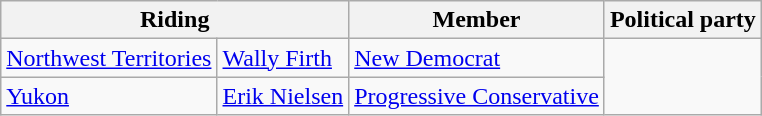<table class="wikitable">
<tr>
<th colspan="2">Riding</th>
<th>Member</th>
<th>Political party</th>
</tr>
<tr>
<td><a href='#'>Northwest Territories</a></td>
<td><a href='#'>Wally Firth</a></td>
<td><a href='#'>New Democrat</a></td>
</tr>
<tr>
<td><a href='#'>Yukon</a></td>
<td><a href='#'>Erik Nielsen</a></td>
<td><a href='#'>Progressive Conservative</a></td>
</tr>
</table>
